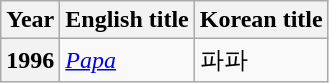<table class="wikitable plainrowheaders">
<tr>
<th scope="col">Year</th>
<th scope="col">English title</th>
<th scope="col">Korean title</th>
</tr>
<tr>
<th scope="row">1996</th>
<td><em><a href='#'>Papa</a></em></td>
<td>파파</td>
</tr>
</table>
